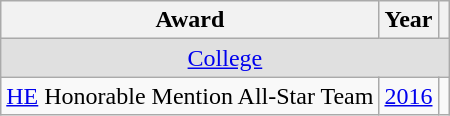<table class="wikitable">
<tr>
<th>Award</th>
<th>Year</th>
<th></th>
</tr>
<tr ALIGN="center" bgcolor="#e0e0e0">
<td colspan="3"><a href='#'>College</a></td>
</tr>
<tr>
<td><a href='#'>HE</a> Honorable Mention All-Star Team</td>
<td><a href='#'>2016</a></td>
<td></td>
</tr>
</table>
